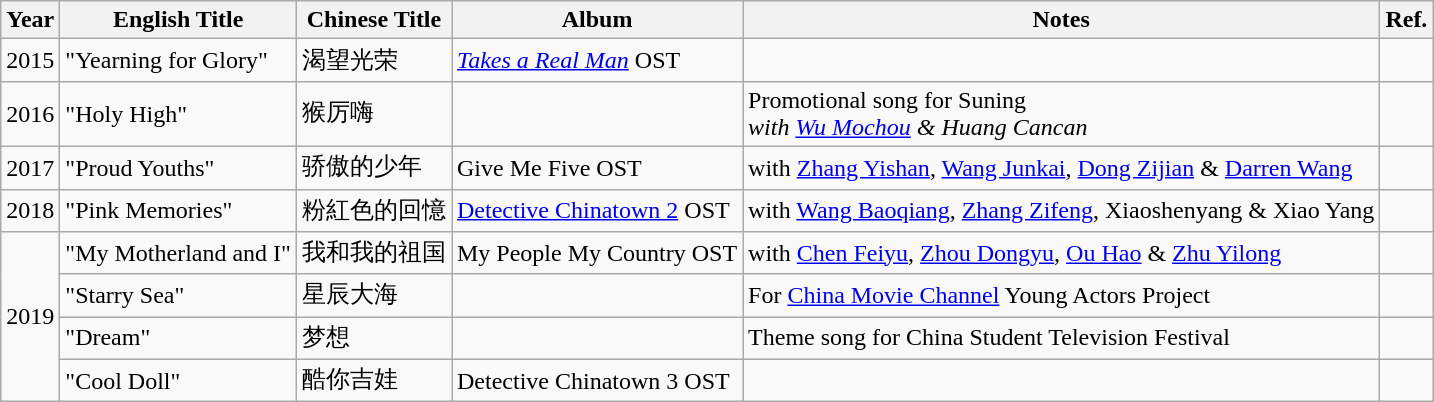<table class="wikitable">
<tr>
<th>Year</th>
<th>English Title</th>
<th>Chinese Title</th>
<th>Album</th>
<th>Notes</th>
<th>Ref.</th>
</tr>
<tr>
<td>2015</td>
<td>"Yearning for Glory"</td>
<td>渴望光荣</td>
<td><em><a href='#'>Takes a Real Man</a></em> OST<em></td>
<td></td>
<td></td>
</tr>
<tr>
<td>2016</td>
<td>"Holy High"</td>
<td>猴厉嗨</td>
<td></td>
<td>Promotional song for </em>Suning<em> <br>with <a href='#'>Wu Mochou</a> & Huang Cancan</td>
<td></td>
</tr>
<tr>
<td>2017</td>
<td>"Proud Youths"</td>
<td>骄傲的少年</td>
<td></em>Give Me Five OST<em></td>
<td>with <a href='#'>Zhang Yishan</a>, <a href='#'>Wang Junkai</a>, <a href='#'>Dong Zijian</a> & <a href='#'>Darren Wang</a></td>
<td></td>
</tr>
<tr>
<td>2018</td>
<td>"Pink Memories"</td>
<td>粉紅色的回憶</td>
<td></em><a href='#'>Detective Chinatown 2</a> OST<em></td>
<td>with <a href='#'>Wang Baoqiang</a>, <a href='#'>Zhang Zifeng</a>, Xiaoshenyang & Xiao Yang</td>
<td></td>
</tr>
<tr>
<td rowspan=4>2019</td>
<td>"My Motherland and I"</td>
<td>我和我的祖国</td>
<td></em>My People My Country OST<em></td>
<td>with <a href='#'>Chen Feiyu</a>, <a href='#'>Zhou Dongyu</a>, <a href='#'>Ou Hao</a> & <a href='#'>Zhu Yilong</a></td>
<td></td>
</tr>
<tr>
<td>"Starry Sea"</td>
<td>星辰大海</td>
<td></td>
<td>For <a href='#'>China Movie Channel</a> Young Actors Project</td>
<td></td>
</tr>
<tr>
<td>"Dream"</td>
<td>梦想</td>
<td></td>
<td>Theme song for China Student Television Festival</td>
<td></td>
</tr>
<tr>
<td>"Cool Doll"</td>
<td>酷你吉娃</td>
<td></em>Detective Chinatown 3 OST<em></td>
<td></td>
<td></td>
</tr>
</table>
